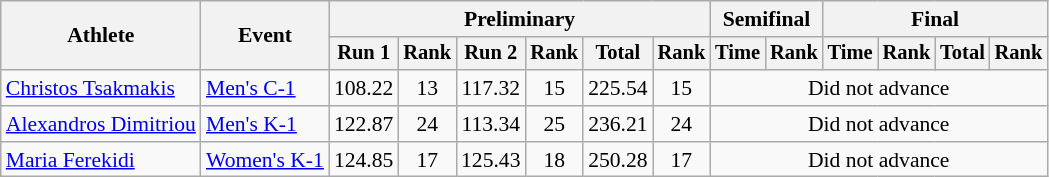<table class="wikitable" style="font-size:90%">
<tr>
<th rowspan="2">Athlete</th>
<th rowspan="2">Event</th>
<th colspan="6">Preliminary</th>
<th colspan="2">Semifinal</th>
<th colspan="4">Final</th>
</tr>
<tr style="font-size:95%">
<th>Run 1</th>
<th>Rank</th>
<th>Run 2</th>
<th>Rank</th>
<th>Total</th>
<th>Rank</th>
<th>Time</th>
<th>Rank</th>
<th>Time</th>
<th>Rank</th>
<th>Total</th>
<th>Rank</th>
</tr>
<tr align=center>
<td align=left><a href='#'>Christos Tsakmakis</a></td>
<td align=left><a href='#'>Men's C-1</a></td>
<td>108.22</td>
<td>13</td>
<td>117.32</td>
<td>15</td>
<td>225.54</td>
<td>15</td>
<td colspan=6>Did not advance</td>
</tr>
<tr align=center>
<td align=left><a href='#'>Alexandros Dimitriou</a></td>
<td align=left><a href='#'>Men's K-1</a></td>
<td>122.87</td>
<td>24</td>
<td>113.34</td>
<td>25</td>
<td>236.21</td>
<td>24</td>
<td colspan=6>Did not advance</td>
</tr>
<tr align=center>
<td align=left><a href='#'>Maria Ferekidi</a></td>
<td align=left><a href='#'>Women's K-1</a></td>
<td>124.85</td>
<td>17</td>
<td>125.43</td>
<td>18</td>
<td>250.28</td>
<td>17</td>
<td colspan=6>Did not advance</td>
</tr>
</table>
